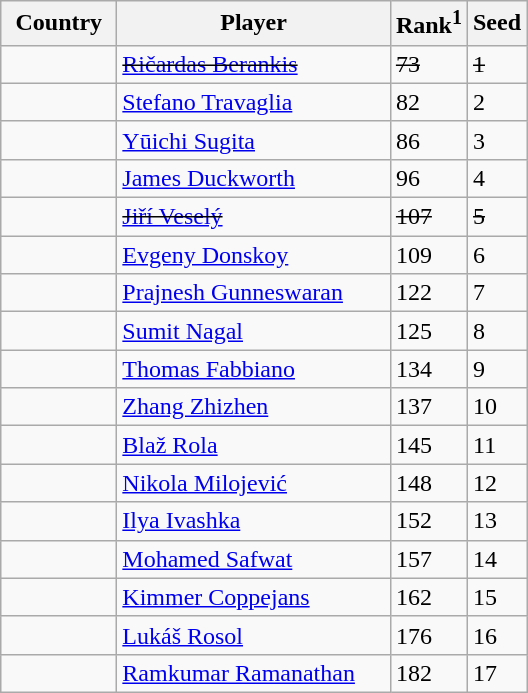<table class="sortable wikitable">
<tr>
<th width="70">Country</th>
<th width="175">Player</th>
<th>Rank<sup>1</sup></th>
<th>Seed</th>
</tr>
<tr>
<td><s></s></td>
<td><s><a href='#'>Ričardas Berankis</a></s></td>
<td><s>73</s></td>
<td><s>1</s></td>
</tr>
<tr>
<td></td>
<td><a href='#'>Stefano Travaglia</a></td>
<td>82</td>
<td>2</td>
</tr>
<tr>
<td></td>
<td><a href='#'>Yūichi Sugita</a></td>
<td>86</td>
<td>3</td>
</tr>
<tr>
<td></td>
<td><a href='#'>James Duckworth</a></td>
<td>96</td>
<td>4</td>
</tr>
<tr>
<td><s></s></td>
<td><s><a href='#'>Jiří Veselý</a></s></td>
<td><s>107</s></td>
<td><s>5</s></td>
</tr>
<tr>
<td></td>
<td><a href='#'>Evgeny Donskoy</a></td>
<td>109</td>
<td>6</td>
</tr>
<tr>
<td></td>
<td><a href='#'>Prajnesh Gunneswaran</a></td>
<td>122</td>
<td>7</td>
</tr>
<tr>
<td></td>
<td><a href='#'>Sumit Nagal</a></td>
<td>125</td>
<td>8</td>
</tr>
<tr>
<td></td>
<td><a href='#'>Thomas Fabbiano</a></td>
<td>134</td>
<td>9</td>
</tr>
<tr>
<td></td>
<td><a href='#'>Zhang Zhizhen</a></td>
<td>137</td>
<td>10</td>
</tr>
<tr>
<td></td>
<td><a href='#'>Blaž Rola</a></td>
<td>145</td>
<td>11</td>
</tr>
<tr>
<td></td>
<td><a href='#'>Nikola Milojević</a></td>
<td>148</td>
<td>12</td>
</tr>
<tr>
<td></td>
<td><a href='#'>Ilya Ivashka</a></td>
<td>152</td>
<td>13</td>
</tr>
<tr>
<td></td>
<td><a href='#'>Mohamed Safwat</a></td>
<td>157</td>
<td>14</td>
</tr>
<tr>
<td></td>
<td><a href='#'>Kimmer Coppejans</a></td>
<td>162</td>
<td>15</td>
</tr>
<tr>
<td></td>
<td><a href='#'>Lukáš Rosol</a></td>
<td>176</td>
<td>16</td>
</tr>
<tr>
<td></td>
<td><a href='#'>Ramkumar Ramanathan</a></td>
<td>182</td>
<td>17</td>
</tr>
</table>
